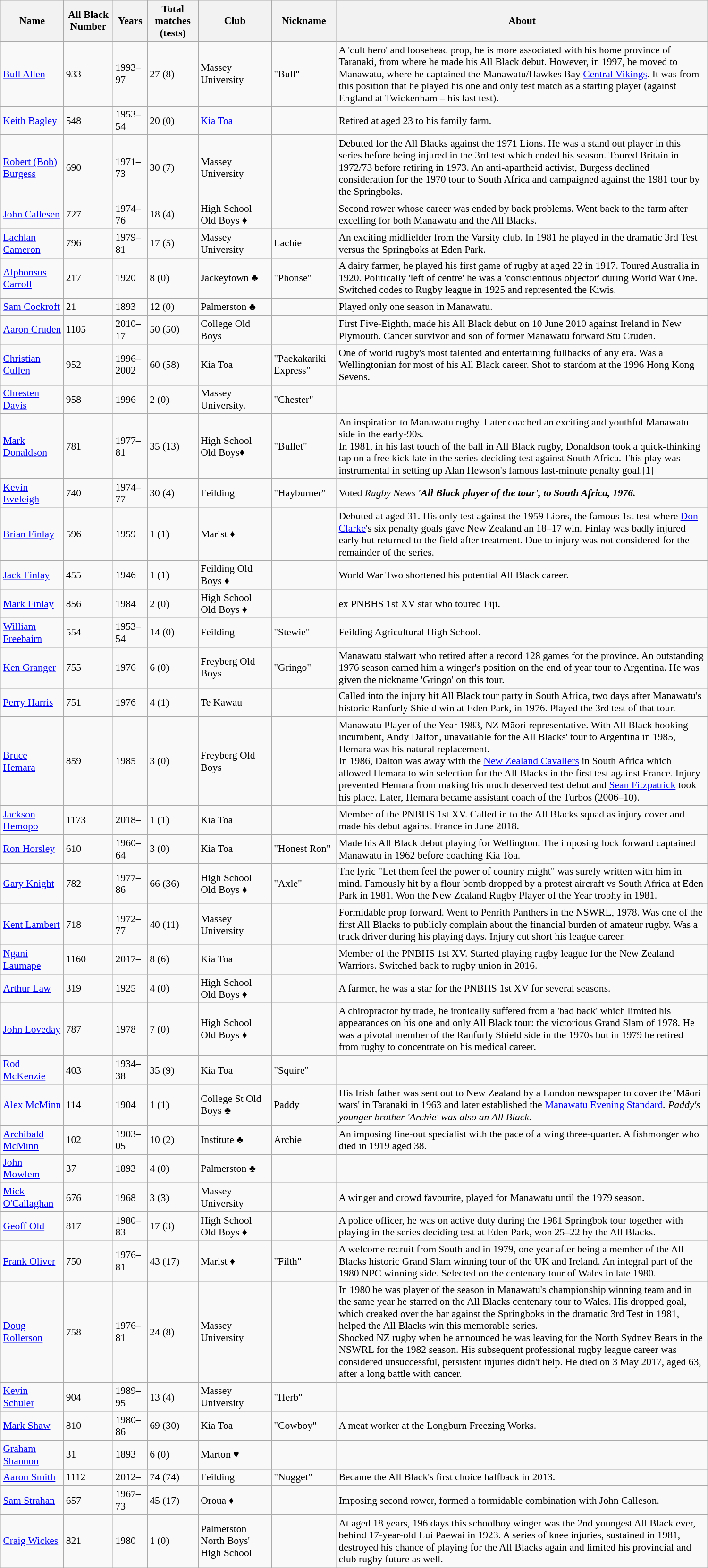<table class="wikitable" style="width:1000px; clear:right; margin:0 0 1em 1em; font-size:90%">
<tr>
<th>Name</th>
<th>All Black Number</th>
<th>Years</th>
<th>Total matches (tests)</th>
<th>Club</th>
<th>Nickname</th>
<th>About</th>
</tr>
<tr>
<td><a href='#'>Bull Allen</a></td>
<td>933</td>
<td>1993–97</td>
<td>27 (8)</td>
<td>Massey University</td>
<td>"Bull"</td>
<td>A 'cult hero' and loosehead prop, he is more associated with his home province of Taranaki, from where he made his All Black debut. However, in 1997, he moved to Manawatu, where he captained the Manawatu/Hawkes Bay <a href='#'>Central Vikings</a>. It was from this position that he played his one and only test match as a starting player (against England at Twickenham – his last test).</td>
</tr>
<tr>
<td><a href='#'>Keith Bagley</a></td>
<td>548</td>
<td>1953–54</td>
<td>20 (0)</td>
<td><a href='#'>Kia Toa</a></td>
<td></td>
<td>Retired at aged 23 to his family farm.</td>
</tr>
<tr>
<td><a href='#'>Robert (Bob) Burgess</a></td>
<td>690</td>
<td>1971–73</td>
<td>30 (7)</td>
<td>Massey University</td>
<td></td>
<td>Debuted for the All Blacks against the 1971 Lions. He was a stand out player in this series before being injured in the 3rd test which ended his season. Toured Britain in 1972/73 before retiring in 1973. An anti-apartheid activist, Burgess declined consideration for the 1970 tour to South Africa and campaigned against the 1981 tour by the Springboks.</td>
</tr>
<tr>
<td><a href='#'>John Callesen</a></td>
<td>727</td>
<td>1974–76</td>
<td>18 (4)</td>
<td>High School Old Boys ♦</td>
<td></td>
<td>Second rower whose career was ended by back problems. Went back to the farm after excelling for both Manawatu and the All Blacks.</td>
</tr>
<tr>
<td><a href='#'>Lachlan Cameron</a></td>
<td>796</td>
<td>1979–81</td>
<td>17 (5)</td>
<td>Massey University</td>
<td>Lachie</td>
<td>An exciting midfielder from the Varsity club. In 1981 he played in the dramatic 3rd Test versus the Springboks at Eden Park.</td>
</tr>
<tr>
<td><a href='#'>Alphonsus Carroll</a></td>
<td>217</td>
<td>1920</td>
<td>8 (0)</td>
<td>Jackeytown ♣</td>
<td>"Phonse"</td>
<td>A dairy farmer, he played his first game of rugby at aged 22 in 1917. Toured Australia in 1920. Politically 'left of centre' he was a 'conscientious objector' during World War One. Switched codes to Rugby league in 1925 and represented the Kiwis.</td>
</tr>
<tr>
<td><a href='#'>Sam Cockroft</a></td>
<td>21</td>
<td>1893</td>
<td>12 (0)</td>
<td>Palmerston ♣</td>
<td></td>
<td>Played only one season in Manawatu.</td>
</tr>
<tr>
<td><a href='#'>Aaron Cruden</a></td>
<td>1105</td>
<td>2010–17</td>
<td>50 (50)</td>
<td>College Old Boys</td>
<td></td>
<td>First Five-Eighth, made his All Black debut on 10 June 2010 against Ireland in New Plymouth. Cancer survivor and son of former Manawatu forward Stu Cruden.</td>
</tr>
<tr>
<td><a href='#'>Christian Cullen</a></td>
<td>952</td>
<td>1996–2002</td>
<td>60 (58)</td>
<td>Kia Toa</td>
<td>"Paekakariki Express"</td>
<td>One of world rugby's most talented and entertaining fullbacks of any era. Was a Wellingtonian for most of his All Black career. Shot to stardom at the 1996 Hong Kong Sevens.</td>
</tr>
<tr>
<td><a href='#'>Chresten Davis</a></td>
<td>958</td>
<td>1996</td>
<td>2 (0)</td>
<td>Massey University.</td>
<td>"Chester"</td>
<td></td>
</tr>
<tr>
<td><a href='#'>Mark Donaldson</a></td>
<td>781</td>
<td>1977–81</td>
<td>35 (13)</td>
<td>High School Old Boys♦</td>
<td>"Bullet"</td>
<td>An inspiration to Manawatu rugby. Later coached an exciting and youthful Manawatu side in the early-90s.<br>In 1981, in his last touch of the ball in All Black rugby, Donaldson took a quick-thinking tap on a free kick late in the series-deciding test against South Africa. This play was instrumental in setting up Alan Hewson's famous last-minute penalty goal.[1]</td>
</tr>
<tr>
<td><a href='#'>Kevin Eveleigh</a></td>
<td>740</td>
<td>1974–77</td>
<td>30 (4)</td>
<td>Feilding</td>
<td>"Hayburner"</td>
<td>Voted <em>Rugby News<strong> 'All Black player of the tour', to South Africa, 1976.</td>
</tr>
<tr>
<td><a href='#'>Brian Finlay</a></td>
<td>596</td>
<td>1959</td>
<td>1 (1)</td>
<td>Marist ♦</td>
<td></td>
<td>Debuted at aged 31. His only test against the 1959 Lions, the famous 1st test where <a href='#'>Don Clarke</a>'s six penalty goals gave New Zealand an 18–17 win. Finlay was badly injured early but returned to the field after treatment. Due to injury was not considered for the remainder of the series.</td>
</tr>
<tr>
<td><a href='#'>Jack Finlay</a></td>
<td>455</td>
<td>1946</td>
<td>1 (1)</td>
<td>Feilding Old Boys ♦</td>
<td></td>
<td>World War Two shortened his potential All Black career.</td>
</tr>
<tr>
<td><a href='#'>Mark Finlay</a></td>
<td>856</td>
<td>1984</td>
<td>2 (0)</td>
<td>High School Old Boys ♦</td>
<td></td>
<td>ex PNBHS 1st XV star who toured Fiji.</td>
</tr>
<tr>
<td><a href='#'>William Freebairn</a></td>
<td>554</td>
<td>1953–54</td>
<td>14 (0)</td>
<td>Feilding</td>
<td>"Stewie"</td>
<td>Feilding Agricultural High School.</td>
</tr>
<tr>
<td><a href='#'>Ken Granger</a></td>
<td>755</td>
<td>1976</td>
<td>6 (0)</td>
<td>Freyberg Old Boys</td>
<td>"Gringo"</td>
<td>Manawatu stalwart who retired after a record 128 games for the province. An outstanding 1976 season earned him a winger's position on the end of year tour to Argentina. He was given the nickname 'Gringo' on this tour.</td>
</tr>
<tr>
<td><a href='#'>Perry Harris</a></td>
<td>751</td>
<td>1976</td>
<td>4 (1)</td>
<td>Te Kawau</td>
<td></td>
<td>Called into the injury hit All Black tour party in South Africa, two days after Manawatu's historic Ranfurly Shield win at Eden Park, in 1976. Played the 3rd test of that tour.</td>
</tr>
<tr>
<td><a href='#'>Bruce Hemara</a></td>
<td>859</td>
<td>1985</td>
<td>3 (0)</td>
<td>Freyberg Old Boys</td>
<td></td>
<td>Manawatu Player of the Year 1983, NZ Māori representative.  With All Black hooking incumbent, Andy Dalton, unavailable for the All Blacks' tour to Argentina in 1985, Hemara was his natural replacement.<br>In 1986, Dalton was away with the <a href='#'>New Zealand Cavaliers</a> in South Africa which allowed Hemara to win selection for the All Blacks in the first test against France. Injury prevented Hemara from making his much deserved test debut and <a href='#'>Sean Fitzpatrick</a> took his place. Later, Hemara became assistant coach of the Turbos (2006–10).</td>
</tr>
<tr>
<td><a href='#'>Jackson Hemopo</a></td>
<td>1173</td>
<td>2018–</td>
<td>1 (1)</td>
<td>Kia Toa</td>
<td></td>
<td>Member of the PNBHS 1st XV. Called in to the All Blacks squad as injury cover and made his debut against France in June 2018.</td>
</tr>
<tr>
<td><a href='#'>Ron Horsley</a></td>
<td>610</td>
<td>1960–64</td>
<td>3 (0)</td>
<td>Kia Toa</td>
<td>"Honest Ron"</td>
<td>Made his All Black debut playing for Wellington. The imposing lock forward captained Manawatu in 1962 before coaching Kia Toa.</td>
</tr>
<tr>
<td><a href='#'>Gary Knight</a></td>
<td>782</td>
<td>1977–86</td>
<td>66 (36)</td>
<td>High School Old Boys ♦</td>
<td>"Axle"</td>
<td>The lyric "Let them feel the power of country might" was surely written with him in mind. Famously hit by a flour bomb dropped by a protest aircraft vs South Africa at Eden Park in 1981. Won the New Zealand Rugby Player of the Year trophy in 1981.</td>
</tr>
<tr>
<td><a href='#'>Kent Lambert</a></td>
<td>718</td>
<td>1972–77</td>
<td>40 (11)</td>
<td>Massey University</td>
<td></td>
<td>Formidable prop forward. Went to Penrith Panthers in the NSWRL, 1978. Was one of the first All Blacks to publicly complain about the financial burden of amateur rugby. Was a truck driver during his playing days. Injury cut short his league career.</td>
</tr>
<tr>
<td><a href='#'>Ngani Laumape</a></td>
<td>1160</td>
<td>2017–</td>
<td>8 (6)</td>
<td>Kia Toa</td>
<td></td>
<td>Member of the PNBHS 1st XV. Started playing rugby league for the New Zealand Warriors. Switched back to rugby union in 2016.</td>
</tr>
<tr>
<td><a href='#'>Arthur Law</a></td>
<td>319</td>
<td>1925</td>
<td>4 (0)</td>
<td>High School Old Boys ♦</td>
<td></td>
<td>A farmer, he was a star for the PNBHS 1st XV for several seasons.</td>
</tr>
<tr>
<td><a href='#'>John Loveday</a></td>
<td>787</td>
<td>1978</td>
<td>7 (0)</td>
<td>High School Old Boys ♦</td>
<td></td>
<td>A chiropractor by trade, he ironically suffered from a 'bad back' which limited his appearances on his one and only All Black tour: the victorious Grand Slam of 1978. He was a pivotal member of the Ranfurly Shield side in the 1970s but in 1979 he retired from rugby to concentrate on his medical career.</td>
</tr>
<tr>
<td><a href='#'>Rod McKenzie</a></td>
<td>403</td>
<td>1934–38</td>
<td>35 (9)</td>
<td>Kia Toa</td>
<td>"Squire"</td>
<td></td>
</tr>
<tr>
<td><a href='#'>Alex McMinn</a></td>
<td>114</td>
<td>1904</td>
<td>1 (1)</td>
<td>College St Old Boys ♣</td>
<td>Paddy</td>
<td>His Irish father was sent out to New Zealand by a London newspaper to cover the 'Māori wars' in Taranaki in 1963 and later established the </em><a href='#'>Manawatu Evening Standard</a><em>. Paddy's younger brother 'Archie' was also an All Black.</td>
</tr>
<tr>
<td><a href='#'>Archibald McMinn</a></td>
<td>102</td>
<td>1903–05</td>
<td>10 (2)</td>
<td>Institute ♣</td>
<td>Archie</td>
<td>An imposing line-out specialist with the pace of a wing three-quarter. A fishmonger who died in 1919 aged 38.</td>
</tr>
<tr>
<td><a href='#'>John Mowlem</a></td>
<td>37</td>
<td>1893</td>
<td>4 (0)</td>
<td>Palmerston ♣</td>
<td></td>
<td></td>
</tr>
<tr>
<td><a href='#'>Mick O'Callaghan</a></td>
<td>676</td>
<td>1968</td>
<td>3 (3)</td>
<td>Massey University</td>
<td></td>
<td>A winger and crowd favourite, played for Manawatu until the 1979 season.</td>
</tr>
<tr>
<td><a href='#'>Geoff Old</a></td>
<td>817</td>
<td>1980–83</td>
<td>17 (3)</td>
<td>High School Old Boys ♦</td>
<td></td>
<td>A police officer, he was on active duty during the 1981 Springbok tour together with playing in the series deciding test at Eden Park, won 25–22 by the All Blacks.</td>
</tr>
<tr>
<td><a href='#'>Frank Oliver</a></td>
<td>750</td>
<td>1976–81</td>
<td>43 (17)</td>
<td>Marist ♦</td>
<td>"Filth"</td>
<td>A welcome recruit from Southland in 1979, one year after being a member of the All Blacks historic Grand Slam winning tour of the UK and Ireland. An integral part of the 1980 NPC winning side. Selected on the centenary tour of Wales in late 1980.</td>
</tr>
<tr>
<td><a href='#'>Doug Rollerson</a></td>
<td>758</td>
<td>1976–81</td>
<td>24 (8)</td>
<td>Massey University</td>
<td></td>
<td>In 1980 he was player of the season in Manawatu's championship winning team and in the same year he starred on the All Blacks centenary tour to Wales. His dropped goal, which creaked over the bar against the Springboks in the dramatic 3rd Test in 1981, helped the All Blacks win this memorable series.<br>Shocked NZ rugby when he announced he was leaving for the North Sydney Bears in the NSWRL for the 1982 season. His subsequent professional rugby league career was considered unsuccessful, persistent injuries didn't help. He died on 3 May 2017, aged 63, after a long battle with cancer.</td>
</tr>
<tr>
<td><a href='#'>Kevin Schuler</a></td>
<td>904</td>
<td>1989–95</td>
<td>13 (4)</td>
<td>Massey University</td>
<td>"Herb"</td>
<td></td>
</tr>
<tr>
<td><a href='#'>Mark Shaw</a></td>
<td>810</td>
<td>1980–86</td>
<td>69 (30)</td>
<td>Kia Toa</td>
<td>"Cowboy"</td>
<td>A meat worker at the Longburn Freezing Works.</td>
</tr>
<tr>
<td><a href='#'>Graham Shannon</a></td>
<td>31</td>
<td>1893</td>
<td>6 (0)</td>
<td>Marton ♥</td>
<td></td>
<td></td>
</tr>
<tr>
<td><a href='#'>Aaron Smith</a></td>
<td>1112</td>
<td>2012–</td>
<td>74 (74)</td>
<td>Feilding</td>
<td>"Nugget"</td>
<td>Became the All Black's first choice halfback in 2013.</td>
</tr>
<tr>
<td><a href='#'>Sam Strahan</a></td>
<td>657</td>
<td>1967–73</td>
<td>45 (17)</td>
<td>Oroua ♦</td>
<td></td>
<td>Imposing second rower, formed a formidable combination with John Calleson.</td>
</tr>
<tr>
<td><a href='#'>Craig Wickes</a></td>
<td>821</td>
<td>1980</td>
<td>1 (0)</td>
<td>Palmerston North Boys' High School</td>
<td></td>
<td>At aged 18 years, 196 days this schoolboy winger was the 2nd youngest All Black ever, behind 17-year-old Lui Paewai in 1923. A series of knee injuries, sustained in 1981, destroyed his chance of playing for the All Blacks again and limited his provincial and club rugby future as well.</td>
</tr>
</table>
